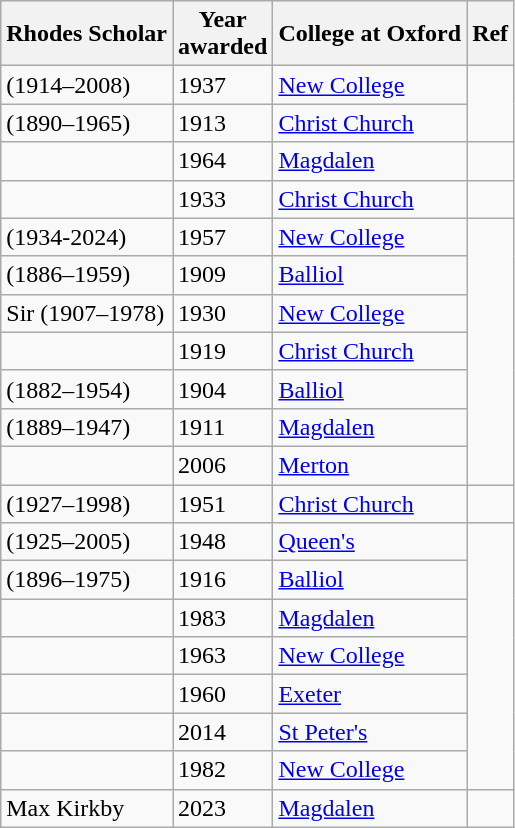<table class="wikitable sortable">
<tr>
<th>Rhodes Scholar</th>
<th>Year<br>awarded</th>
<th>College at Oxford</th>
<th>Ref</th>
</tr>
<tr>
<td> (1914–2008)</td>
<td>1937</td>
<td><a href='#'>New College</a></td>
</tr>
<tr>
<td> (1890–1965)</td>
<td>1913</td>
<td><a href='#'>Christ Church</a></td>
</tr>
<tr>
<td></td>
<td>1964</td>
<td><a href='#'>Magdalen</a></td>
<td></td>
</tr>
<tr>
<td></td>
<td>1933</td>
<td><a href='#'>Christ Church</a></td>
<td></td>
</tr>
<tr>
<td> (1934-2024)</td>
<td>1957</td>
<td><a href='#'>New College</a></td>
</tr>
<tr>
<td> (1886–1959)</td>
<td>1909</td>
<td><a href='#'>Balliol</a></td>
</tr>
<tr>
<td>Sir  (1907–1978)</td>
<td>1930</td>
<td><a href='#'>New College</a></td>
</tr>
<tr>
<td></td>
<td>1919</td>
<td><a href='#'>Christ Church</a></td>
</tr>
<tr>
<td> (1882–1954)</td>
<td>1904</td>
<td><a href='#'>Balliol</a></td>
</tr>
<tr>
<td> (1889–1947)</td>
<td>1911</td>
<td><a href='#'>Magdalen</a></td>
</tr>
<tr>
<td></td>
<td>2006</td>
<td><a href='#'>Merton</a></td>
</tr>
<tr>
<td> (1927–1998)</td>
<td>1951</td>
<td><a href='#'>Christ Church</a></td>
<td></td>
</tr>
<tr>
<td> (1925–2005)</td>
<td>1948</td>
<td><a href='#'>Queen's</a></td>
</tr>
<tr>
<td> (1896–1975)</td>
<td>1916</td>
<td><a href='#'>Balliol</a></td>
</tr>
<tr>
<td></td>
<td>1983</td>
<td><a href='#'>Magdalen</a></td>
</tr>
<tr>
<td></td>
<td>1963</td>
<td><a href='#'>New College</a></td>
</tr>
<tr>
<td></td>
<td>1960</td>
<td><a href='#'>Exeter</a></td>
</tr>
<tr>
<td></td>
<td>2014</td>
<td><a href='#'>St Peter's</a></td>
</tr>
<tr>
<td></td>
<td>1982</td>
<td><a href='#'>New College</a></td>
</tr>
<tr>
<td>Max Kirkby</td>
<td>2023</td>
<td><a href='#'>Magdalen</a></td>
<td></td>
</tr>
</table>
